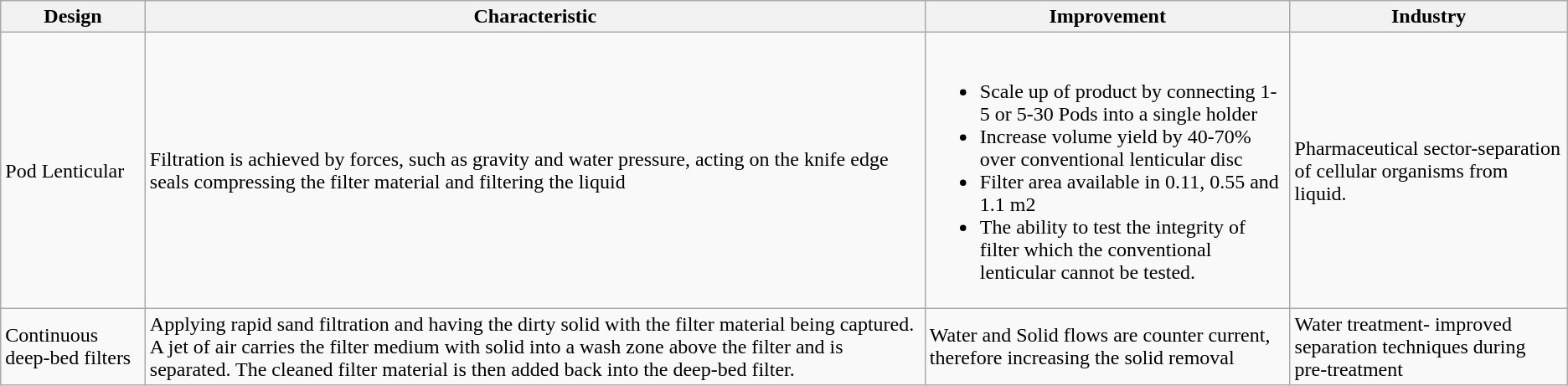<table class="wikitable">
<tr>
<th>Design</th>
<th>Characteristic</th>
<th>Improvement</th>
<th>Industry</th>
</tr>
<tr>
<td>Pod Lenticular</td>
<td>Filtration is achieved by forces, such as gravity and water pressure, acting on the knife edge seals compressing the filter material and filtering the liquid</td>
<td><br><ul><li>Scale up of product by connecting 1-5 or 5-30 Pods into a single holder</li><li>Increase volume yield by 40-70% over conventional lenticular disc</li><li>Filter area available in 0.11, 0.55 and 1.1 m2</li><li>The ability to test the integrity of filter which the conventional lenticular cannot be tested.</li></ul></td>
<td>Pharmaceutical sector-separation of cellular organisms from liquid.</td>
</tr>
<tr>
<td>Continuous deep-bed filters</td>
<td>Applying rapid sand filtration and having the dirty solid with the filter material being captured.  A jet of air carries the filter medium with solid into a wash zone above the filter and is separated. The cleaned filter material is then added back into the deep-bed filter.</td>
<td>Water and Solid flows are counter current, therefore increasing the solid removal</td>
<td>Water treatment- improved separation techniques during pre-treatment</td>
</tr>
</table>
